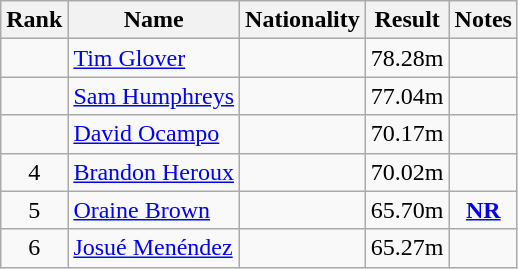<table class="wikitable sortable" style="text-align:center">
<tr>
<th>Rank</th>
<th>Name</th>
<th>Nationality</th>
<th>Result</th>
<th>Notes</th>
</tr>
<tr>
<td></td>
<td align=left><a href='#'>Tim Glover</a></td>
<td align=left></td>
<td>78.28m</td>
<td></td>
</tr>
<tr>
<td></td>
<td align=left><a href='#'>Sam Humphreys</a></td>
<td align=left></td>
<td>77.04m</td>
<td></td>
</tr>
<tr>
<td></td>
<td align=left><a href='#'>David Ocampo</a></td>
<td align=left></td>
<td>70.17m</td>
<td></td>
</tr>
<tr>
<td>4</td>
<td align=left><a href='#'>Brandon Heroux</a></td>
<td align=left></td>
<td>70.02m</td>
<td></td>
</tr>
<tr>
<td>5</td>
<td align=left><a href='#'>Oraine Brown</a></td>
<td align=left></td>
<td>65.70m</td>
<td><a href='#'><strong>NR</strong></a></td>
</tr>
<tr>
<td>6</td>
<td align=left><a href='#'>Josué Menéndez</a></td>
<td align=left></td>
<td>65.27m</td>
<td></td>
</tr>
</table>
